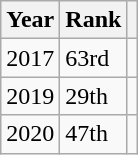<table class="wikitable sortable">
<tr>
<th>Year</th>
<th>Rank</th>
<th class="unsortable"></th>
</tr>
<tr>
<td>2017</td>
<td>63rd</td>
<td></td>
</tr>
<tr>
<td>2019</td>
<td>29th</td>
<td></td>
</tr>
<tr>
<td>2020</td>
<td>47th</td>
<td></td>
</tr>
</table>
